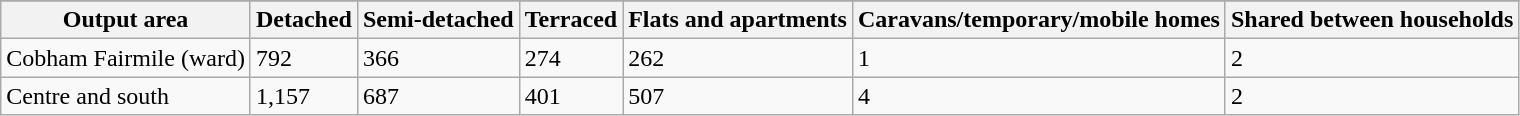<table class="wikitable">
<tr>
</tr>
<tr>
<th>Output area</th>
<th>Detached</th>
<th>Semi-detached</th>
<th>Terraced</th>
<th>Flats and apartments</th>
<th>Caravans/temporary/mobile homes</th>
<th>Shared between households</th>
</tr>
<tr>
<td>Cobham Fairmile (ward)</td>
<td>792</td>
<td>366</td>
<td>274</td>
<td>262</td>
<td>1</td>
<td>2</td>
</tr>
<tr>
<td>Centre and south</td>
<td>1,157</td>
<td>687</td>
<td>401</td>
<td>507</td>
<td>4</td>
<td>2</td>
</tr>
</table>
